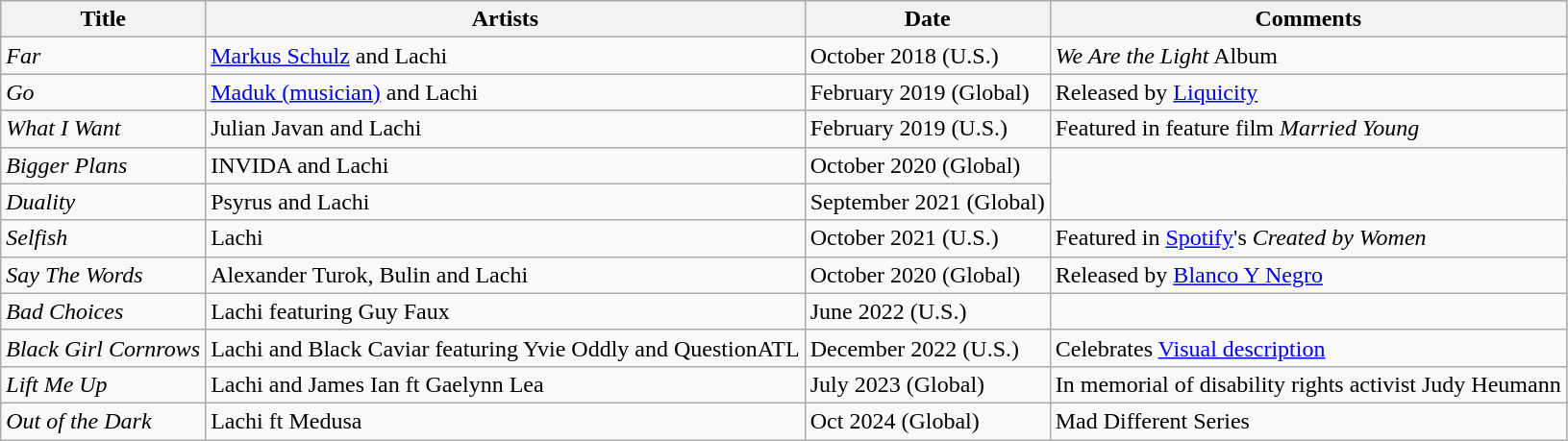<table class="wikitable">
<tr>
<th>Title</th>
<th>Artists</th>
<th>Date</th>
<th>Comments</th>
</tr>
<tr>
<td><em>Far</em></td>
<td><a href='#'>Markus Schulz</a> and Lachi</td>
<td>October 2018 (U.S.)</td>
<td><em>We Are the Light</em> Album </td>
</tr>
<tr>
<td><em>Go</em></td>
<td><a href='#'>Maduk (musician)</a> and Lachi</td>
<td>February 2019 (Global)</td>
<td>Released by <a href='#'>Liquicity</a></td>
</tr>
<tr>
<td><em>What I Want</em></td>
<td>Julian Javan and Lachi</td>
<td>February 2019 (U.S.)</td>
<td>Featured in feature film <em>Married Young</em></td>
</tr>
<tr>
<td><em>Bigger Plans</em></td>
<td>INVIDA and Lachi</td>
<td>October 2020 (Global)</td>
</tr>
<tr>
<td><em>Duality</em></td>
<td>Psyrus and Lachi</td>
<td>September 2021 (Global)</td>
</tr>
<tr>
<td><em>Selfish</em></td>
<td>Lachi</td>
<td>October 2021 (U.S.)</td>
<td>Featured in <a href='#'>Spotify</a>'s <em>Created by Women</em></td>
</tr>
<tr>
<td><em>Say The Words</em></td>
<td>Alexander Turok, Bulin and Lachi</td>
<td>October 2020 (Global)</td>
<td>Released by <a href='#'>Blanco Y Negro</a></td>
</tr>
<tr>
<td><em>Bad Choices</em></td>
<td>Lachi featuring Guy Faux</td>
<td>June 2022 (U.S.)</td>
</tr>
<tr>
<td><em>Black Girl Cornrows</em></td>
<td>Lachi and Black Caviar featuring Yvie Oddly and QuestionATL</td>
<td>December 2022 (U.S.)</td>
<td>Celebrates <a href='#'>Visual description</a></td>
</tr>
<tr>
<td><em>Lift Me Up</em></td>
<td>Lachi and James Ian ft Gaelynn Lea</td>
<td>July 2023 (Global)</td>
<td>In memorial of disability rights activist Judy Heumann</td>
</tr>
<tr>
<td><em>Out of the Dark</em></td>
<td>Lachi ft Medusa</td>
<td>Oct 2024 (Global)</td>
<td>Mad Different Series</td>
</tr>
</table>
